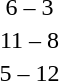<table style="text-align:center">
<tr>
<th width=200></th>
<th width=100></th>
<th width=200></th>
</tr>
<tr>
<td align=right><strong></strong></td>
<td>6 – 3</td>
<td align=left></td>
</tr>
<tr>
<td align=right><strong></strong></td>
<td>11 – 8</td>
<td align=left></td>
</tr>
<tr>
<td align=right></td>
<td>5 – 12</td>
<td align=left><strong></strong></td>
</tr>
</table>
